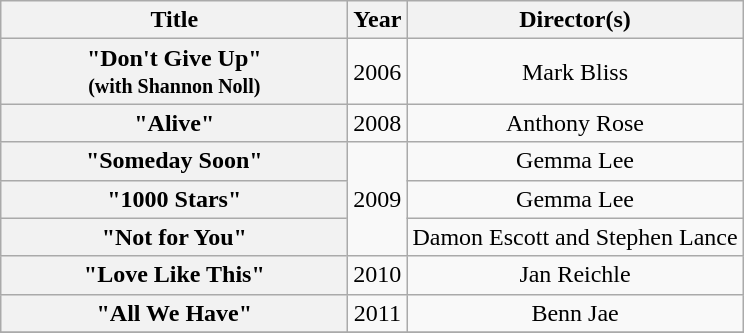<table class="wikitable plainrowheaders" style="text-align:center;" border="1">
<tr>
<th scope="col" style="width:14em;">Title</th>
<th scope="col">Year</th>
<th scope="col">Director(s)</th>
</tr>
<tr>
<th scope="row">"Don't Give Up"<br><small>(with Shannon Noll)</small></th>
<td>2006</td>
<td>Mark Bliss</td>
</tr>
<tr>
<th scope="row">"Alive"</th>
<td>2008</td>
<td>Anthony Rose</td>
</tr>
<tr>
<th scope="row">"Someday Soon"</th>
<td rowspan="3">2009</td>
<td>Gemma Lee</td>
</tr>
<tr>
<th scope="row">"1000 Stars"</th>
<td>Gemma Lee</td>
</tr>
<tr>
<th scope="row">"Not for You"</th>
<td>Damon Escott and Stephen Lance</td>
</tr>
<tr>
<th scope="row">"Love Like This"</th>
<td>2010</td>
<td>Jan Reichle</td>
</tr>
<tr>
<th scope="row">"All We Have"</th>
<td>2011</td>
<td>Benn Jae</td>
</tr>
<tr>
</tr>
</table>
